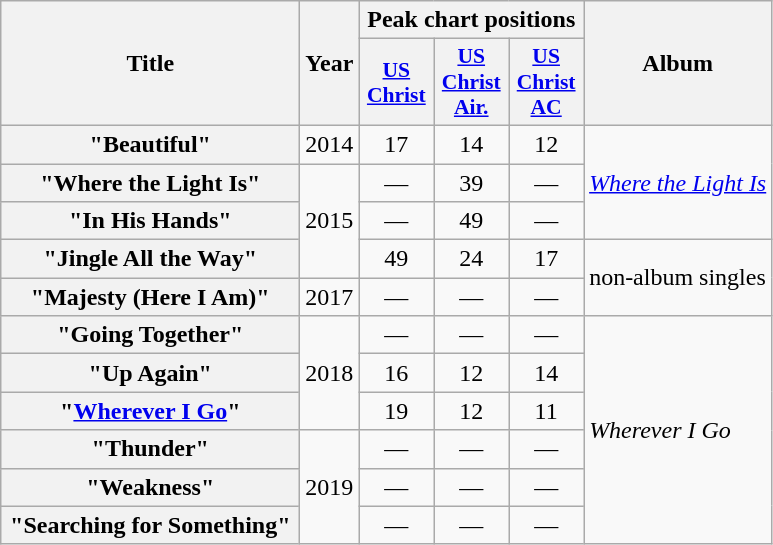<table class="wikitable plainrowheaders" style=text-align:center;>
<tr>
<th scope="col" rowspan="2" style="width:12em;">Title</th>
<th scope="col" rowspan="2">Year</th>
<th scope="col" colspan="3">Peak chart positions</th>
<th scope="col" rowspan="2">Album</th>
</tr>
<tr>
<th scope="col" style="width:3em;font-size:90%;"><a href='#'>US<br>Christ</a><br></th>
<th scope="col" style="width:3em;font-size:90%;"><a href='#'>US<br>Christ Air.</a><br></th>
<th scope="col" style="width:3em;font-size:90%;"><a href='#'>US<br>Christ AC</a><br></th>
</tr>
<tr>
<th scope="row">"Beautiful"</th>
<td style="text-align:left;">2014</td>
<td>17</td>
<td>14</td>
<td>12</td>
<td rowspan="3" style="text-align:left"><em><a href='#'>Where the Light Is</a></em></td>
</tr>
<tr>
<th scope="row">"Where the Light Is"</th>
<td rowspan="3" style="text-align:left;">2015</td>
<td>—</td>
<td>39</td>
<td>—</td>
</tr>
<tr>
<th scope="row">"In His Hands"</th>
<td>—</td>
<td>49</td>
<td>—</td>
</tr>
<tr>
<th scope="row">"Jingle All the Way"</th>
<td>49</td>
<td>24</td>
<td>17</td>
<td rowspan="2" style="text-align:left">non-album singles</td>
</tr>
<tr>
<th scope="row">"Majesty (Here I Am)"</th>
<td style="text-align:left;">2017</td>
<td>—</td>
<td>—</td>
<td>—</td>
</tr>
<tr>
<th scope="row">"Going Together"</th>
<td rowspan="3" style="text-align:left;">2018</td>
<td>—</td>
<td>—</td>
<td>—</td>
<td rowspan="6" style="text-align:left"><em>Wherever I Go</em></td>
</tr>
<tr>
<th scope="row">"Up Again"</th>
<td>16</td>
<td>12</td>
<td>14</td>
</tr>
<tr>
<th scope="row">"<a href='#'>Wherever I Go</a>"</th>
<td>19</td>
<td>12</td>
<td>11</td>
</tr>
<tr>
<th scope="row">"Thunder"</th>
<td rowspan="3" style="text-align:left;">2019</td>
<td>—</td>
<td>—</td>
<td>—</td>
</tr>
<tr>
<th scope="row">"Weakness"</th>
<td>—</td>
<td>—</td>
<td>—</td>
</tr>
<tr>
<th scope="row">"Searching for Something"</th>
<td>—</td>
<td>—</td>
<td>—</td>
</tr>
</table>
